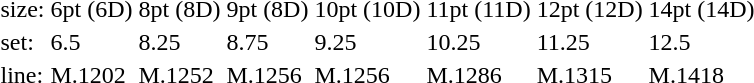<table style="margin-left:40px;">
<tr>
<td>size:</td>
<td>6pt (6D)</td>
<td>8pt (8D)</td>
<td>9pt (8D)</td>
<td>10pt (10D)</td>
<td>11pt (11D)</td>
<td>12pt (12D)</td>
<td>14pt (14D)</td>
</tr>
<tr>
<td>set:</td>
<td>6.5</td>
<td>8.25</td>
<td>8.75</td>
<td>9.25</td>
<td>10.25</td>
<td>11.25</td>
<td>12.5</td>
</tr>
<tr>
<td>line:</td>
<td>M.1202</td>
<td>M.1252</td>
<td>M.1256</td>
<td>M.1256</td>
<td>M.1286</td>
<td>M.1315</td>
<td>M.1418</td>
</tr>
</table>
